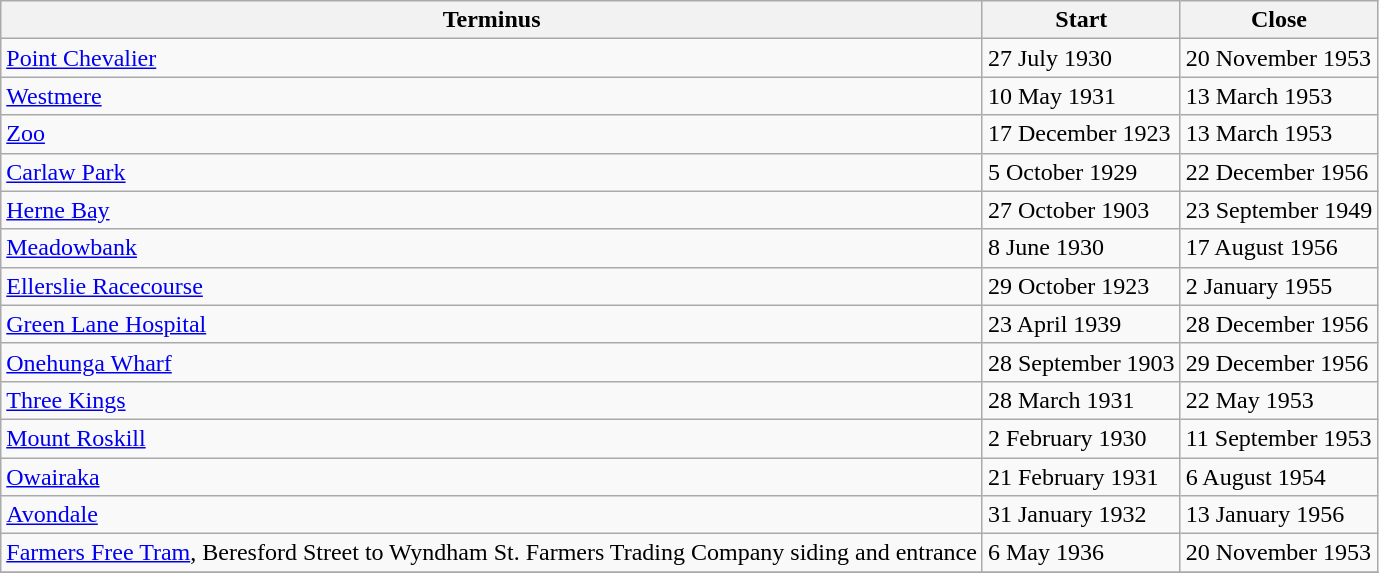<table class="wikitable sortable mw-collapsible">
<tr>
<th>Terminus</th>
<th>Start</th>
<th>Close</th>
</tr>
<tr>
<td><a href='#'>Point Chevalier</a></td>
<td>27 July 1930</td>
<td>20 November 1953</td>
</tr>
<tr>
<td><a href='#'>Westmere</a></td>
<td>10 May 1931</td>
<td>13 March 1953</td>
</tr>
<tr>
<td><a href='#'>Zoo</a></td>
<td>17 December 1923</td>
<td>13 March 1953</td>
</tr>
<tr>
<td><a href='#'>Carlaw Park</a></td>
<td>5 October 1929</td>
<td>22 December 1956</td>
</tr>
<tr>
<td><a href='#'>Herne Bay</a></td>
<td>27 October 1903</td>
<td>23 September 1949</td>
</tr>
<tr>
<td><a href='#'>Meadowbank</a></td>
<td>8 June 1930</td>
<td>17 August 1956</td>
</tr>
<tr>
<td><a href='#'>Ellerslie Racecourse</a></td>
<td>29 October 1923</td>
<td>2 January 1955</td>
</tr>
<tr>
<td><a href='#'>Green Lane Hospital</a></td>
<td>23 April 1939</td>
<td>28 December 1956</td>
</tr>
<tr>
<td><a href='#'>Onehunga Wharf</a></td>
<td>28 September 1903</td>
<td>29 December 1956</td>
</tr>
<tr>
<td><a href='#'>Three Kings</a></td>
<td>28 March 1931</td>
<td>22 May 1953</td>
</tr>
<tr>
<td><a href='#'>Mount Roskill</a></td>
<td>2 February 1930</td>
<td>11 September 1953</td>
</tr>
<tr>
<td><a href='#'>Owairaka</a></td>
<td>21 February 1931</td>
<td>6 August 1954</td>
</tr>
<tr>
<td><a href='#'>Avondale</a></td>
<td>31 January 1932</td>
<td>13 January 1956</td>
</tr>
<tr>
<td><a href='#'>Farmers Free Tram</a>, Beresford Street to Wyndham St. Farmers Trading Company siding and entrance</td>
<td>6 May 1936</td>
<td>20 November 1953</td>
</tr>
<tr>
</tr>
</table>
